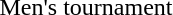<table>
<tr>
<td>Men's tournament <br></td>
<td></td>
<td></td>
<td></td>
</tr>
<tr>
<td><br></td>
<td></td>
<td></td>
<td></td>
</tr>
</table>
